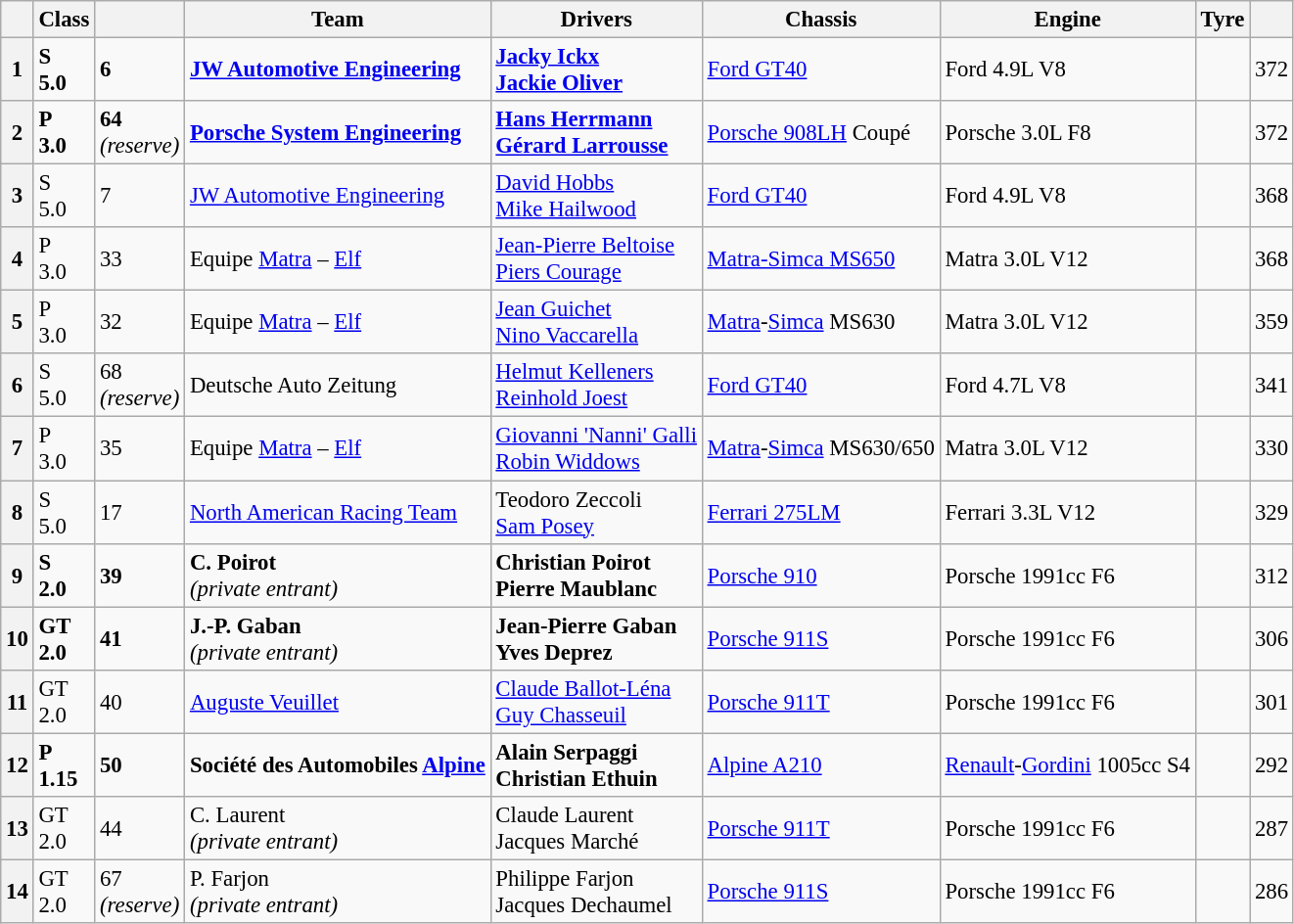<table class="wikitable" style="font-size: 95%;">
<tr>
<th></th>
<th>Class</th>
<th></th>
<th>Team</th>
<th>Drivers</th>
<th>Chassis</th>
<th>Engine</th>
<th>Tyre</th>
<th></th>
</tr>
<tr>
<th>1</th>
<td><strong>S<br>5.0</strong></td>
<td><strong>6</strong></td>
<td><strong> <a href='#'>JW Automotive Engineering</a></strong></td>
<td><strong> <a href='#'>Jacky Ickx</a><br> <a href='#'>Jackie Oliver</a></strong></td>
<td><a href='#'>Ford GT40</a></td>
<td>Ford 4.9L V8</td>
<td></td>
<td>372</td>
</tr>
<tr>
<th>2</th>
<td><strong>P<br>3.0</strong></td>
<td><strong>64</strong><br><em>(reserve)</em></td>
<td><strong> <a href='#'>Porsche System Engineering</a></strong></td>
<td><strong> <a href='#'>Hans Herrmann</a><br> <a href='#'>Gérard Larrousse</a></strong></td>
<td><a href='#'>Porsche 908LH</a> Coupé</td>
<td>Porsche 3.0L F8</td>
<td></td>
<td>372</td>
</tr>
<tr>
<th>3</th>
<td>S<br>5.0</td>
<td>7</td>
<td> <a href='#'>JW Automotive Engineering</a></td>
<td> <a href='#'>David Hobbs</a><br> <a href='#'>Mike Hailwood</a></td>
<td><a href='#'>Ford GT40</a></td>
<td>Ford 4.9L V8</td>
<td></td>
<td>368</td>
</tr>
<tr>
<th>4</th>
<td>P<br>3.0</td>
<td>33</td>
<td> Equipe <a href='#'>Matra</a> – <a href='#'>Elf</a></td>
<td> <a href='#'>Jean-Pierre Beltoise</a><br> <a href='#'>Piers Courage</a></td>
<td><a href='#'>Matra-Simca MS650</a></td>
<td>Matra 3.0L V12</td>
<td></td>
<td>368</td>
</tr>
<tr>
<th>5</th>
<td>P<br>3.0</td>
<td>32</td>
<td> Equipe <a href='#'>Matra</a> – <a href='#'>Elf</a></td>
<td> <a href='#'>Jean Guichet</a><br> <a href='#'>Nino Vaccarella</a></td>
<td><a href='#'>Matra</a>-<a href='#'>Simca</a> MS630</td>
<td>Matra 3.0L V12</td>
<td></td>
<td>359</td>
</tr>
<tr>
<th>6</th>
<td>S<br>5.0</td>
<td>68<br><em>(reserve)</em></td>
<td> Deutsche Auto Zeitung</td>
<td> <a href='#'>Helmut Kelleners</a><br> <a href='#'>Reinhold Joest</a></td>
<td><a href='#'>Ford GT40</a></td>
<td>Ford 4.7L V8</td>
<td></td>
<td>341</td>
</tr>
<tr>
<th>7</th>
<td>P<br>3.0</td>
<td>35</td>
<td> Equipe <a href='#'>Matra</a> – <a href='#'>Elf</a></td>
<td> <a href='#'>Giovanni 'Nanni' Galli</a><br> <a href='#'>Robin Widdows</a></td>
<td><a href='#'>Matra</a>-<a href='#'>Simca</a> MS630/650</td>
<td>Matra 3.0L V12</td>
<td></td>
<td>330</td>
</tr>
<tr>
<th>8</th>
<td>S<br>5.0</td>
<td>17</td>
<td> <a href='#'>North American Racing Team</a></td>
<td> Teodoro Zeccoli<br> <a href='#'>Sam Posey</a></td>
<td><a href='#'>Ferrari 275LM</a></td>
<td>Ferrari 3.3L V12</td>
<td></td>
<td>329</td>
</tr>
<tr>
<th>9</th>
<td><strong>S<br>2.0</strong></td>
<td><strong>39</strong></td>
<td><strong> C. Poirot</strong><br><em>(private entrant)</em></td>
<td><strong> Christian Poirot<br> Pierre Maublanc</strong></td>
<td><a href='#'>Porsche 910</a></td>
<td>Porsche 1991cc F6</td>
<td></td>
<td>312</td>
</tr>
<tr>
<th>10</th>
<td><strong>GT<br>2.0</strong></td>
<td><strong>41</strong></td>
<td><strong> J.-P. Gaban</strong><br><em>(private entrant)</em></td>
<td><strong> Jean-Pierre Gaban<br> Yves Deprez</strong></td>
<td><a href='#'>Porsche 911S</a></td>
<td>Porsche 1991cc F6</td>
<td></td>
<td>306</td>
</tr>
<tr>
<th>11</th>
<td>GT<br>2.0</td>
<td>40</td>
<td> <a href='#'>Auguste Veuillet</a></td>
<td> <a href='#'>Claude Ballot-Léna</a><br> <a href='#'>Guy Chasseuil</a></td>
<td><a href='#'>Porsche 911T</a></td>
<td>Porsche 1991cc F6</td>
<td></td>
<td>301</td>
</tr>
<tr>
<th>12</th>
<td><strong>P<br>1.15</strong></td>
<td><strong>50</strong></td>
<td><strong> Société des Automobiles <a href='#'>Alpine</a></strong></td>
<td><strong> Alain Serpaggi<br> Christian Ethuin</strong></td>
<td><a href='#'>Alpine A210</a></td>
<td><a href='#'>Renault</a>-<a href='#'>Gordini</a> 1005cc S4</td>
<td></td>
<td>292</td>
</tr>
<tr>
<th>13</th>
<td>GT<br>2.0</td>
<td>44</td>
<td> C. Laurent<br><em>(private entrant)</em></td>
<td> Claude Laurent<br> Jacques Marché</td>
<td><a href='#'>Porsche 911T</a></td>
<td>Porsche 1991cc F6</td>
<td></td>
<td>287</td>
</tr>
<tr>
<th>14</th>
<td>GT<br>2.0</td>
<td>67<br><em>(reserve)</em></td>
<td> P. Farjon<br><em>(private entrant)</em></td>
<td> Philippe Farjon<br> Jacques Dechaumel</td>
<td><a href='#'>Porsche 911S</a></td>
<td>Porsche 1991cc F6</td>
<td></td>
<td>286</td>
</tr>
</table>
